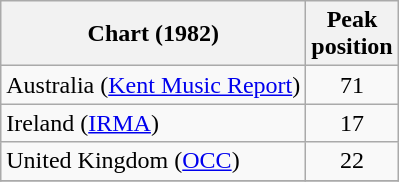<table class="wikitable sortable">
<tr>
<th>Chart (1982)</th>
<th>Peak<br>position</th>
</tr>
<tr>
<td>Australia (<a href='#'>Kent Music Report</a>)</td>
<td style="text-align:center;">71</td>
</tr>
<tr>
<td>Ireland (<a href='#'>IRMA</a>)</td>
<td align="center">17</td>
</tr>
<tr>
<td>United Kingdom (<a href='#'>OCC</a>)</td>
<td align="center">22</td>
</tr>
<tr>
</tr>
</table>
